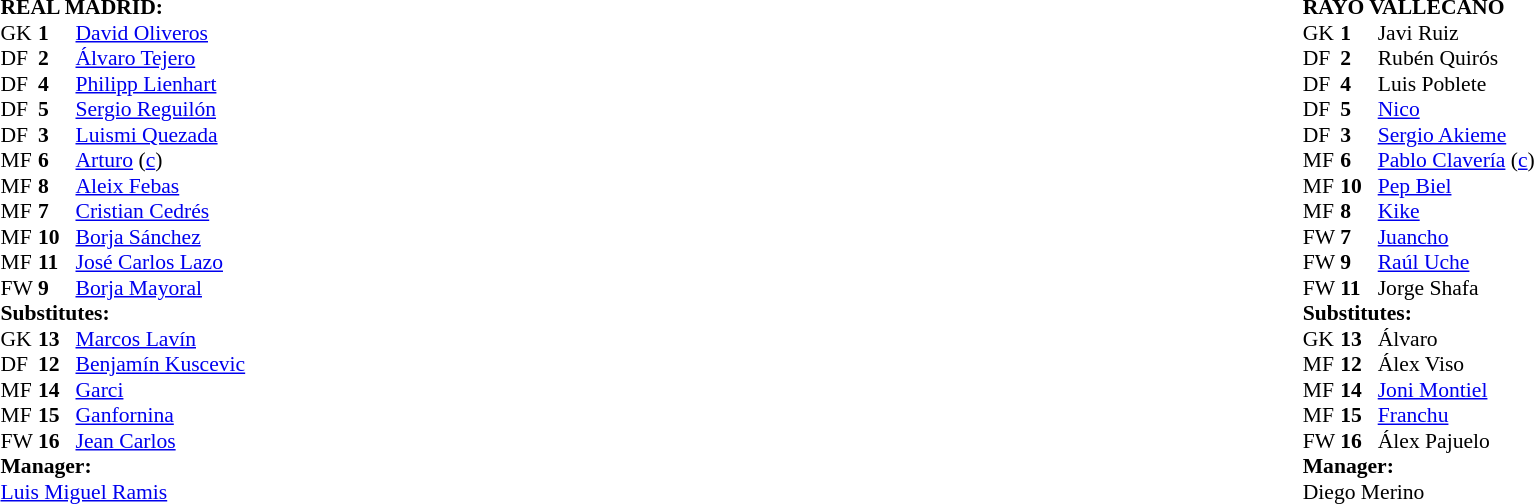<table width="100%">
<tr>
<td valign="top" width="50%"><br><table style="font-size: 90%" cellspacing="0" cellpadding="0">
<tr>
<td colspan="4"><strong>REAL MADRID:</strong></td>
</tr>
<tr>
<th width=25></th>
<th width=25></th>
</tr>
<tr>
<td>GK</td>
<td><strong> 1 </strong></td>
<td> <a href='#'>David Oliveros</a></td>
</tr>
<tr>
<td>DF</td>
<td><strong> 2 </strong></td>
<td> <a href='#'>Álvaro Tejero</a></td>
<td></td>
<td></td>
</tr>
<tr>
<td>DF</td>
<td><strong> 4 </strong></td>
<td> <a href='#'>Philipp Lienhart</a></td>
</tr>
<tr>
<td>DF</td>
<td><strong> 5 </strong></td>
<td> <a href='#'>Sergio Reguilón</a></td>
<td></td>
</tr>
<tr>
<td>DF</td>
<td><strong> 3 </strong></td>
<td> <a href='#'>Luismi Quezada</a></td>
</tr>
<tr>
<td>MF</td>
<td><strong>6 </strong></td>
<td> <a href='#'>Arturo</a> (<a href='#'>c</a>)</td>
</tr>
<tr>
<td>MF</td>
<td><strong>8</strong></td>
<td> <a href='#'>Aleix Febas</a></td>
<td></td>
<td></td>
</tr>
<tr>
<td>MF</td>
<td><strong>7</strong></td>
<td> <a href='#'>Cristian Cedrés</a></td>
<td></td>
<td></td>
</tr>
<tr>
<td>MF</td>
<td><strong>10</strong></td>
<td> <a href='#'>Borja Sánchez</a></td>
<td></td>
<td></td>
</tr>
<tr>
<td>MF</td>
<td><strong>11</strong></td>
<td> <a href='#'>José Carlos Lazo</a></td>
</tr>
<tr>
<td>FW</td>
<td><strong>9</strong></td>
<td> <a href='#'>Borja Mayoral</a></td>
<td></td>
</tr>
<tr>
<td colspan=3><strong>Substitutes:</strong></td>
</tr>
<tr>
<td>GK</td>
<td><strong>13</strong></td>
<td> <a href='#'>Marcos Lavín</a></td>
</tr>
<tr>
<td>DF</td>
<td><strong>12</strong></td>
<td> <a href='#'>Benjamín Kuscevic</a></td>
<td></td>
<td></td>
</tr>
<tr>
<td>MF</td>
<td><strong>14</strong></td>
<td> <a href='#'>Garci</a></td>
<td></td>
<td></td>
</tr>
<tr>
<td>MF</td>
<td><strong>15</strong></td>
<td> <a href='#'>Ganfornina</a></td>
<td></td>
<td></td>
</tr>
<tr>
<td>FW</td>
<td><strong>16</strong></td>
<td> <a href='#'>Jean Carlos</a></td>
<td></td>
<td></td>
</tr>
<tr>
<td colspan=3><strong>Manager:</strong><br> <a href='#'>Luis Miguel Ramis</a></td>
</tr>
<tr>
<td colspan=4></td>
</tr>
</table>
</td>
<td valign="top"></td>
<td valign="top" width="50%"><br><table style="font-size: 90%" cellspacing="0" cellpadding="0" align=center>
<tr>
<td colspan="4"><strong>RAYO VALLECANO</strong></td>
</tr>
<tr>
<th width=25></th>
<th width=25></th>
</tr>
<tr>
<td>GK</td>
<td><strong>1</strong></td>
<td> Javi Ruiz</td>
</tr>
<tr>
<td>DF</td>
<td><strong>2</strong></td>
<td> Rubén Quirós</td>
<td></td>
</tr>
<tr>
<td>DF</td>
<td><strong>4</strong></td>
<td> Luis Poblete</td>
<td></td>
</tr>
<tr>
<td>DF</td>
<td><strong>5</strong></td>
<td> <a href='#'>Nico</a></td>
<td></td>
<td></td>
</tr>
<tr>
<td>DF</td>
<td><strong>3</strong></td>
<td> <a href='#'>Sergio Akieme</a></td>
<td></td>
</tr>
<tr>
<td>MF</td>
<td><strong>6</strong></td>
<td> <a href='#'>Pablo Clavería</a> (<a href='#'>c</a>)</td>
<td> </td>
</tr>
<tr>
<td>MF</td>
<td><strong>10</strong></td>
<td> <a href='#'>Pep Biel</a></td>
<td></td>
<td></td>
</tr>
<tr>
<td>MF</td>
<td><strong>8</strong></td>
<td> <a href='#'>Kike</a></td>
<td></td>
</tr>
<tr>
<td>FW</td>
<td><strong>7</strong></td>
<td> <a href='#'>Juancho</a></td>
</tr>
<tr>
<td>FW</td>
<td><strong>9</strong></td>
<td> <a href='#'>Raúl Uche</a></td>
<td></td>
<td></td>
</tr>
<tr>
<td>FW</td>
<td><strong>11</strong></td>
<td> Jorge Shafa</td>
<td></td>
<td></td>
</tr>
<tr>
<td colspan=3><strong>Substitutes:</strong></td>
</tr>
<tr>
<td>GK</td>
<td><strong>13</strong></td>
<td> Álvaro</td>
</tr>
<tr>
<td>MF</td>
<td><strong>12</strong></td>
<td> Álex Viso</td>
<td></td>
<td></td>
</tr>
<tr>
<td>MF</td>
<td><strong>14</strong></td>
<td> <a href='#'>Joni Montiel</a></td>
<td></td>
<td></td>
</tr>
<tr>
<td>MF</td>
<td><strong>15</strong></td>
<td> <a href='#'>Franchu</a></td>
<td></td>
<td></td>
</tr>
<tr>
<td>FW</td>
<td><strong>16</strong></td>
<td> Álex Pajuelo</td>
<td></td>
<td></td>
</tr>
<tr>
<td colspan=3><strong>Manager:</strong><br>Diego Merino</td>
</tr>
<tr>
<td colspan=4></td>
</tr>
</table>
</td>
</tr>
</table>
